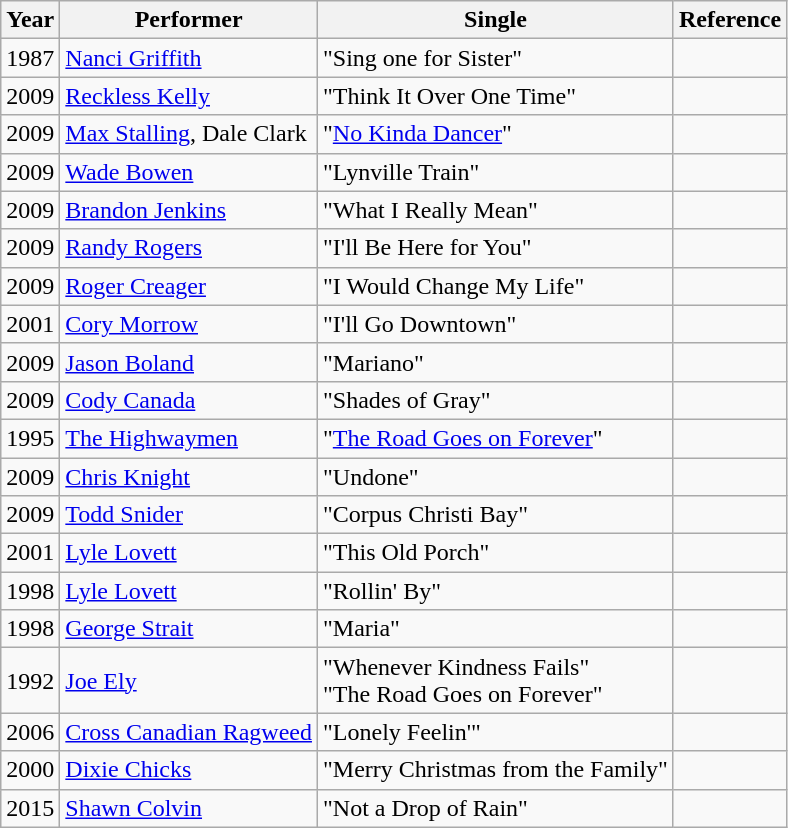<table class="wikitable sortable">
<tr>
<th>Year</th>
<th>Performer</th>
<th>Single</th>
<th>Reference</th>
</tr>
<tr>
<td>1987</td>
<td><a href='#'>Nanci Griffith</a></td>
<td>"Sing one for Sister"</td>
<td></td>
</tr>
<tr>
<td>2009</td>
<td><a href='#'>Reckless Kelly</a></td>
<td>"Think It Over One Time"</td>
<td></td>
</tr>
<tr>
<td>2009</td>
<td><a href='#'>Max Stalling</a>, Dale Clark</td>
<td>"<a href='#'>No Kinda Dancer</a>"</td>
<td></td>
</tr>
<tr>
<td>2009</td>
<td><a href='#'>Wade Bowen</a></td>
<td>"Lynville Train"</td>
<td></td>
</tr>
<tr>
<td>2009</td>
<td><a href='#'>Brandon Jenkins</a></td>
<td>"What I Really Mean"</td>
<td></td>
</tr>
<tr>
<td>2009</td>
<td><a href='#'>Randy Rogers</a></td>
<td>"I'll Be Here for You"</td>
<td></td>
</tr>
<tr>
<td>2009</td>
<td><a href='#'>Roger Creager</a></td>
<td>"I Would Change My Life"</td>
<td></td>
</tr>
<tr>
<td>2001</td>
<td><a href='#'>Cory Morrow</a></td>
<td>"I'll Go Downtown"</td>
<td></td>
</tr>
<tr>
<td>2009</td>
<td><a href='#'>Jason Boland</a></td>
<td>"Mariano"</td>
<td></td>
</tr>
<tr>
<td>2009</td>
<td><a href='#'>Cody Canada</a></td>
<td>"Shades of Gray"</td>
<td></td>
</tr>
<tr>
<td>1995</td>
<td><a href='#'>The Highwaymen</a></td>
<td>"<a href='#'>The Road Goes on Forever</a>"</td>
<td></td>
</tr>
<tr>
<td>2009</td>
<td><a href='#'>Chris Knight</a></td>
<td>"Undone"</td>
<td></td>
</tr>
<tr>
<td>2009</td>
<td><a href='#'>Todd Snider</a></td>
<td>"Corpus Christi Bay"</td>
<td></td>
</tr>
<tr>
<td>2001</td>
<td><a href='#'>Lyle Lovett</a></td>
<td>"This Old Porch"</td>
<td></td>
</tr>
<tr>
<td>1998</td>
<td><a href='#'>Lyle Lovett</a></td>
<td>"Rollin' By"</td>
<td></td>
</tr>
<tr>
<td>1998</td>
<td><a href='#'>George Strait</a></td>
<td>"Maria"</td>
<td></td>
</tr>
<tr>
<td>1992</td>
<td><a href='#'>Joe Ely</a></td>
<td>"Whenever Kindness Fails"<br>"The Road Goes on Forever"</td>
<td></td>
</tr>
<tr>
<td>2006</td>
<td><a href='#'>Cross Canadian Ragweed</a></td>
<td>"Lonely Feelin'"</td>
<td></td>
</tr>
<tr>
<td>2000</td>
<td><a href='#'>Dixie Chicks</a></td>
<td>"Merry Christmas from the Family"</td>
<td></td>
</tr>
<tr>
<td>2015</td>
<td><a href='#'>Shawn Colvin</a></td>
<td>"Not a Drop of Rain"</td>
<td></td>
</tr>
</table>
